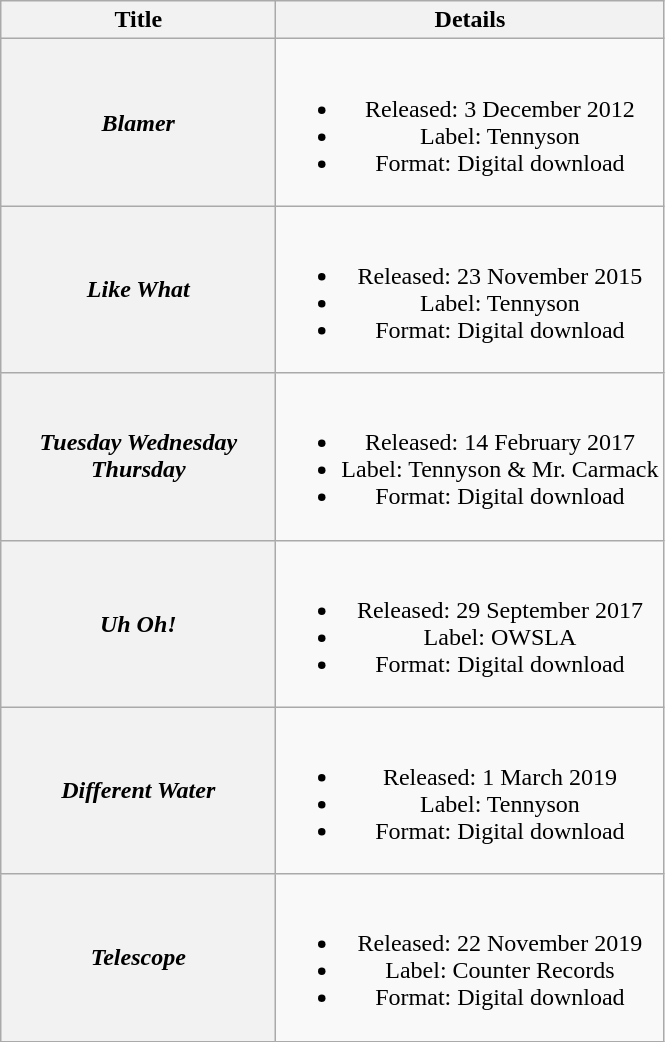<table class="wikitable plainrowheaders" style="text-align:center;">
<tr>
<th scope="col" style="width:11em">Title</th>
<th scope="col">Details</th>
</tr>
<tr>
<th scope="row"><em>Blamer</em></th>
<td><br><ul><li>Released: 3 December 2012</li><li>Label: Tennyson</li><li>Format: Digital download</li></ul></td>
</tr>
<tr>
<th scope="row"><em>Like What</em></th>
<td><br><ul><li>Released: 23 November 2015</li><li>Label: Tennyson</li><li>Format: Digital download</li></ul></td>
</tr>
<tr>
<th scope="row"><em>Tuesday Wednesday Thursday</em></th>
<td><br><ul><li>Released: 14 February 2017</li><li>Label: Tennyson & Mr. Carmack</li><li>Format: Digital download</li></ul></td>
</tr>
<tr>
<th scope="row"><em>Uh Oh!</em></th>
<td><br><ul><li>Released: 29 September 2017</li><li>Label: OWSLA</li><li>Format: Digital download</li></ul></td>
</tr>
<tr>
<th scope="row"><em>Different Water</em></th>
<td><br><ul><li>Released: 1 March 2019</li><li>Label: Tennyson</li><li>Format: Digital download</li></ul></td>
</tr>
<tr>
<th scope="row"><em>Telescope</em></th>
<td><br><ul><li>Released: 22 November 2019</li><li>Label: Counter Records</li><li>Format: Digital download</li></ul></td>
</tr>
</table>
